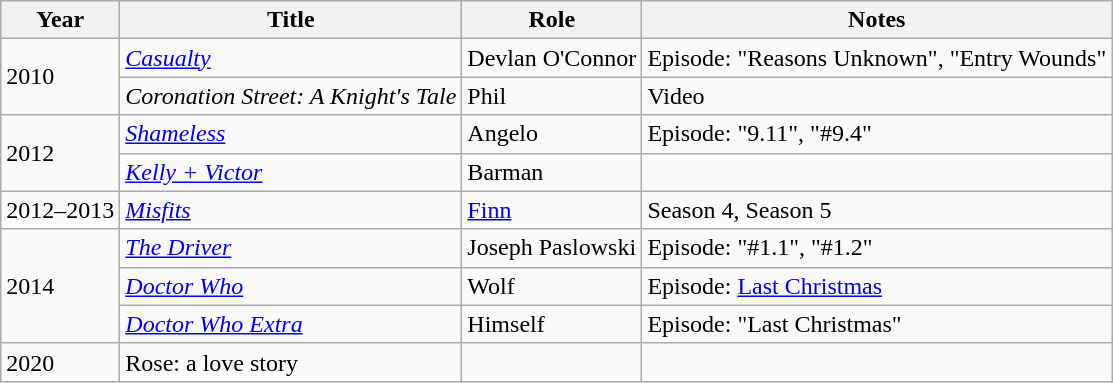<table class = "wikitable sortable">
<tr>
<th>Year</th>
<th>Title</th>
<th>Role</th>
<th class = "unsortable">Notes</th>
</tr>
<tr>
<td rowspan = "2">2010</td>
<td><em><a href='#'>Casualty</a></em></td>
<td>Devlan O'Connor</td>
<td>Episode: "Reasons Unknown", "Entry Wounds"</td>
</tr>
<tr>
<td><em>Coronation Street: A Knight's Tale</em></td>
<td>Phil</td>
<td>Video</td>
</tr>
<tr>
<td rowspan = "2">2012</td>
<td><em><a href='#'>Shameless</a></em></td>
<td>Angelo</td>
<td>Episode: "9.11", "#9.4"</td>
</tr>
<tr>
<td><em><a href='#'>Kelly + Victor</a></em></td>
<td>Barman</td>
<td></td>
</tr>
<tr>
<td>2012–2013</td>
<td><em><a href='#'>Misfits</a></em></td>
<td><a href='#'>Finn</a></td>
<td>Season 4, Season 5</td>
</tr>
<tr>
<td rowspan = "3">2014</td>
<td><em><a href='#'>The Driver</a></em></td>
<td>Joseph Paslowski</td>
<td>Episode: "#1.1", "#1.2"</td>
</tr>
<tr>
<td><em><a href='#'>Doctor Who</a></em></td>
<td>Wolf</td>
<td>Episode: <a href='#'>Last Christmas</a></td>
</tr>
<tr>
<td><em><a href='#'>Doctor Who Extra</a></em></td>
<td>Himself</td>
<td>Episode: "Last Christmas"</td>
</tr>
<tr>
<td>2020</td>
<td>Rose: a love story</td>
<td></td>
<td></td>
</tr>
</table>
